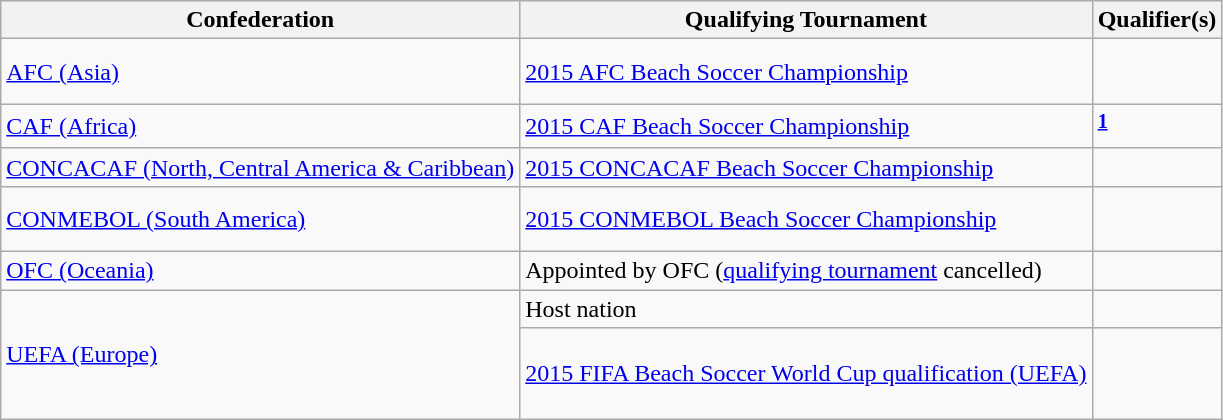<table class=wikitable>
<tr>
<th>Confederation</th>
<th>Qualifying Tournament</th>
<th>Qualifier(s)</th>
</tr>
<tr>
<td><a href='#'>AFC (Asia)</a></td>
<td><a href='#'>2015 AFC Beach Soccer Championship</a></td>
<td><br><br></td>
</tr>
<tr>
<td><a href='#'>CAF (Africa)</a></td>
<td><a href='#'>2015 CAF Beach Soccer Championship</a></td>
<td><sup><strong><a href='#'>1</a></strong></sup><br></td>
</tr>
<tr>
<td><a href='#'>CONCACAF (North, Central America & Caribbean)</a></td>
<td><a href='#'>2015 CONCACAF Beach Soccer Championship</a></td>
<td><br></td>
</tr>
<tr>
<td><a href='#'>CONMEBOL (South America)</a></td>
<td><a href='#'>2015 CONMEBOL Beach Soccer Championship</a></td>
<td><br><br></td>
</tr>
<tr>
<td><a href='#'>OFC (Oceania)</a></td>
<td>Appointed by OFC (<a href='#'>qualifying tournament</a> cancelled)</td>
<td></td>
</tr>
<tr>
<td rowspan=2><a href='#'>UEFA (Europe)</a></td>
<td>Host nation</td>
<td></td>
</tr>
<tr>
<td><a href='#'>2015 FIFA Beach Soccer World Cup qualification (UEFA)</a></td>
<td><br><br><br></td>
</tr>
</table>
